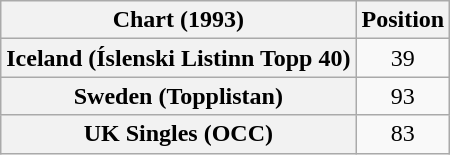<table class="wikitable sortable plainrowheaders" style="text-align:center">
<tr>
<th>Chart (1993)</th>
<th>Position</th>
</tr>
<tr>
<th scope="row">Iceland (Íslenski Listinn Topp 40)</th>
<td>39</td>
</tr>
<tr>
<th scope="row">Sweden (Topplistan)</th>
<td>93</td>
</tr>
<tr>
<th scope="row">UK Singles (OCC)</th>
<td>83</td>
</tr>
</table>
